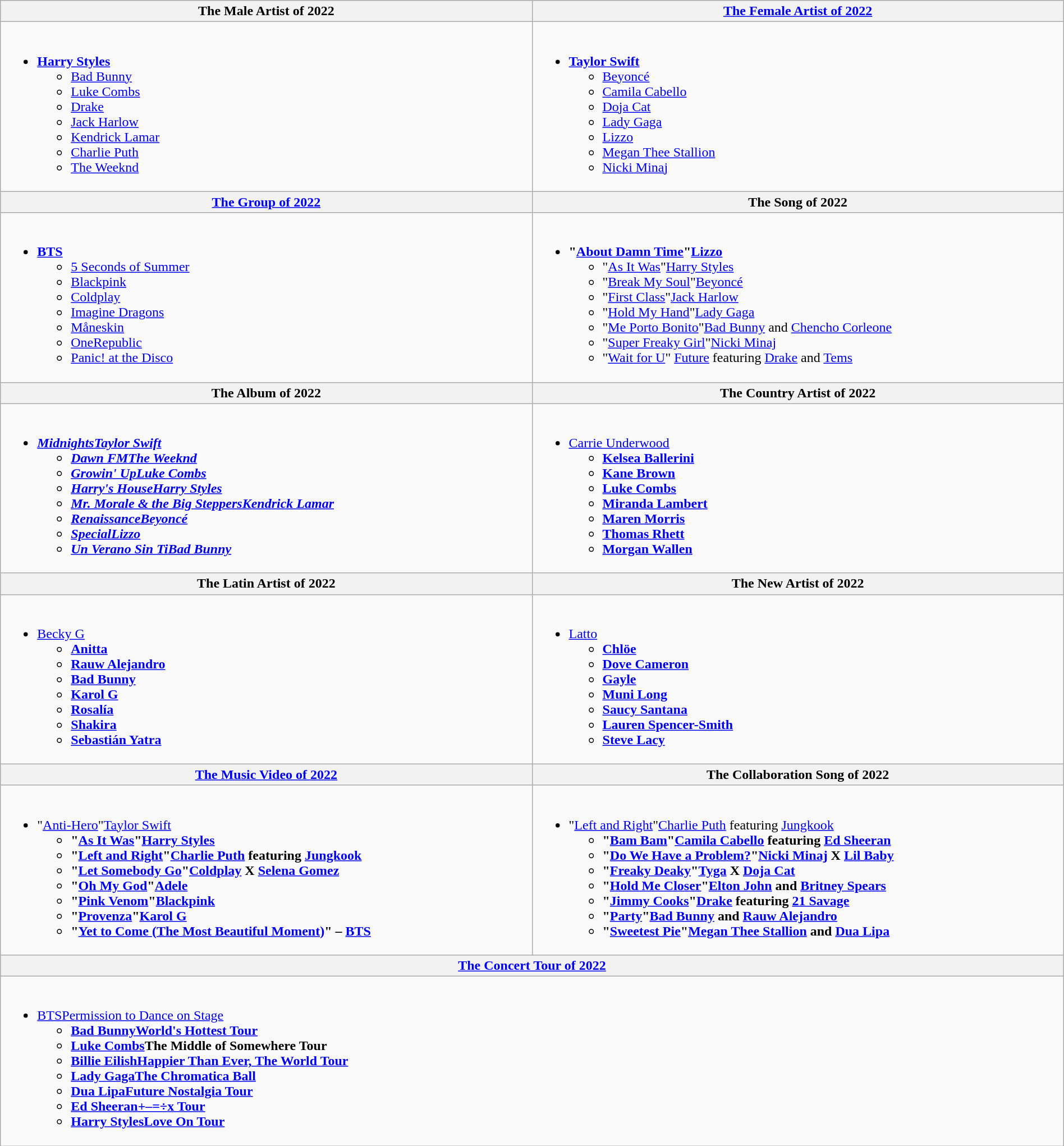<table class="wikitable" style="width:100%;">
<tr>
<th style="width:50%">The Male Artist of 2022</th>
<th style="width:50%"><a href='#'>The Female Artist of 2022</a></th>
</tr>
<tr>
<td valign="top"><br><ul><li><strong><a href='#'>Harry Styles</a></strong><ul><li><a href='#'>Bad Bunny</a></li><li><a href='#'>Luke Combs</a></li><li><a href='#'>Drake</a></li><li><a href='#'>Jack Harlow</a></li><li><a href='#'>Kendrick Lamar</a></li><li><a href='#'>Charlie Puth</a></li><li><a href='#'>The Weeknd</a></li></ul></li></ul></td>
<td valign="top"><br><ul><li><strong><a href='#'>Taylor Swift</a></strong><ul><li><a href='#'>Beyoncé</a></li><li><a href='#'>Camila Cabello</a></li><li><a href='#'>Doja Cat</a></li><li><a href='#'>Lady Gaga</a></li><li><a href='#'>Lizzo</a></li><li><a href='#'>Megan Thee Stallion</a></li><li><a href='#'>Nicki Minaj</a></li></ul></li></ul></td>
</tr>
<tr>
<th style="width:50%"><a href='#'>The Group of 2022</a></th>
<th style="width:50%">The Song of 2022</th>
</tr>
<tr>
<td valign="top"><br><ul><li><strong><a href='#'>BTS</a></strong><ul><li><a href='#'>5 Seconds of Summer</a></li><li><a href='#'>Blackpink</a></li><li><a href='#'>Coldplay</a></li><li><a href='#'>Imagine Dragons</a></li><li><a href='#'>Måneskin</a></li><li><a href='#'>OneRepublic</a></li><li><a href='#'>Panic! at the Disco</a></li></ul></li></ul></td>
<td valign="top"><br><ul><li><strong>"<a href='#'>About Damn Time</a>"<a href='#'>Lizzo</a></strong><ul><li>"<a href='#'>As It Was</a>"<a href='#'>Harry Styles</a></li><li>"<a href='#'>Break My Soul</a>"<a href='#'>Beyoncé</a></li><li>"<a href='#'>First Class</a>"<a href='#'>Jack Harlow</a></li><li>"<a href='#'>Hold My Hand</a>"<a href='#'>Lady Gaga</a></li><li>"<a href='#'>Me Porto Bonito</a>"<a href='#'>Bad Bunny</a> and <a href='#'>Chencho Corleone</a></li><li>"<a href='#'>Super Freaky Girl</a>"<a href='#'>Nicki Minaj</a></li><li>"<a href='#'>Wait for U</a>" <a href='#'>Future</a> featuring <a href='#'>Drake</a> and <a href='#'>Tems</a></li></ul></li></ul></td>
</tr>
<tr>
<th style="width:50%">The Album of 2022</th>
<th style="width:50%">The Country Artist of 2022</th>
</tr>
<tr>
<td valign="top"><br><ul><li><strong><em><a href='#'>Midnights</a><em><a href='#'>Taylor Swift</a><strong><ul><li></em><a href='#'>Dawn FM</a><em><a href='#'>The Weeknd</a></li><li></em><a href='#'>Growin' Up</a><em><a href='#'>Luke Combs</a></li><li></em><a href='#'>Harry's House</a><em><a href='#'>Harry Styles</a></li><li></em><a href='#'>Mr. Morale & the Big Steppers</a><em><a href='#'>Kendrick Lamar</a></li><li></em><a href='#'>Renaissance</a><em><a href='#'>Beyoncé</a></li><li></em><a href='#'>Special</a><em><a href='#'>Lizzo</a></li><li></em><a href='#'>Un Verano Sin Ti</a><em><a href='#'>Bad Bunny</a></li></ul></li></ul></td>
<td valign="top"><br><ul><li></strong><a href='#'>Carrie Underwood</a><strong><ul><li><a href='#'>Kelsea Ballerini</a></li><li><a href='#'>Kane Brown</a></li><li><a href='#'>Luke Combs</a></li><li><a href='#'>Miranda Lambert</a></li><li><a href='#'>Maren Morris</a></li><li><a href='#'>Thomas Rhett</a></li><li><a href='#'>Morgan Wallen</a></li></ul></li></ul></td>
</tr>
<tr>
<th style="width:50%">The Latin Artist of 2022</th>
<th style="width:50%">The New Artist of 2022</th>
</tr>
<tr>
<td valign="top"><br><ul><li></strong><a href='#'>Becky G</a><strong><ul><li><a href='#'>Anitta</a></li><li><a href='#'>Rauw Alejandro</a></li><li><a href='#'>Bad Bunny</a></li><li><a href='#'>Karol G</a></li><li><a href='#'>Rosalía</a></li><li><a href='#'>Shakira</a></li><li><a href='#'>Sebastián Yatra</a></li></ul></li></ul></td>
<td valign="top"><br><ul><li></strong><a href='#'>Latto</a><strong><ul><li><a href='#'>Chlöe</a></li><li><a href='#'>Dove Cameron</a></li><li><a href='#'>Gayle</a></li><li><a href='#'>Muni Long</a></li><li><a href='#'>Saucy Santana</a></li><li><a href='#'>Lauren Spencer-Smith</a></li><li><a href='#'>Steve Lacy</a></li></ul></li></ul></td>
</tr>
<tr>
<th style="width:50%"><a href='#'>The Music Video of 2022</a></th>
<th style="width:50%">The Collaboration Song of 2022</th>
</tr>
<tr>
<td valign="top"><br><ul><li></strong>"<a href='#'>Anti-Hero</a>"<a href='#'>Taylor Swift</a><strong><ul><li>"<a href='#'>As It Was</a>"<a href='#'>Harry Styles</a></li><li>"<a href='#'>Left and Right</a>"<a href='#'>Charlie Puth</a> featuring <a href='#'>Jungkook</a></li><li>"<a href='#'>Let Somebody Go</a>"<a href='#'>Coldplay</a> X <a href='#'>Selena Gomez</a></li><li>"<a href='#'>Oh My God</a>"<a href='#'>Adele</a></li><li>"<a href='#'>Pink Venom</a>"<a href='#'>Blackpink</a></li><li>"<a href='#'>Provenza</a>"<a href='#'>Karol G</a></li><li>"<a href='#'>Yet to Come (The Most Beautiful Moment)</a>" – <a href='#'>BTS</a></li></ul></li></ul></td>
<td valign="top"><br><ul><li></strong>"<a href='#'>Left and Right</a>"<a href='#'>Charlie Puth</a> featuring <a href='#'>Jungkook</a><strong><ul><li>"<a href='#'>Bam Bam</a>"<a href='#'>Camila Cabello</a> featuring <a href='#'>Ed Sheeran</a></li><li>"<a href='#'>Do We Have a Problem?</a>"<a href='#'>Nicki Minaj</a> X <a href='#'>Lil Baby</a></li><li>"<a href='#'>Freaky Deaky</a>"<a href='#'>Tyga</a> X <a href='#'>Doja Cat</a></li><li>"<a href='#'>Hold Me Closer</a>"<a href='#'>Elton John</a> and <a href='#'>Britney Spears</a></li><li>"<a href='#'>Jimmy Cooks</a>"<a href='#'>Drake</a> featuring <a href='#'>21 Savage</a></li><li>"<a href='#'>Party</a>"<a href='#'>Bad Bunny</a> and <a href='#'>Rauw Alejandro</a></li><li>"<a href='#'>Sweetest Pie</a>"<a href='#'>Megan Thee Stallion</a> and <a href='#'>Dua Lipa</a></li></ul></li></ul></td>
</tr>
<tr>
<th style="width:50%" colspan="2"><a href='#'>The Concert Tour of 2022</a></th>
</tr>
<tr>
<td valign="top" colspan="2"><br><ul><li></strong><a href='#'>BTS</a><a href='#'>Permission to Dance on Stage</a><strong><ul><li><a href='#'>Bad Bunny</a><a href='#'>World's Hottest Tour</a></li><li><a href='#'>Luke Combs</a>The Middle of Somewhere Tour</li><li><a href='#'>Billie Eilish</a><a href='#'>Happier Than Ever, The World Tour</a></li><li><a href='#'>Lady Gaga</a><a href='#'>The Chromatica Ball</a></li><li><a href='#'>Dua Lipa</a><a href='#'>Future Nostalgia Tour</a></li><li><a href='#'>Ed Sheeran</a><a href='#'>+–=÷x Tour</a></li><li><a href='#'>Harry Styles</a><a href='#'>Love On Tour</a></li></ul></li></ul></td>
</tr>
</table>
